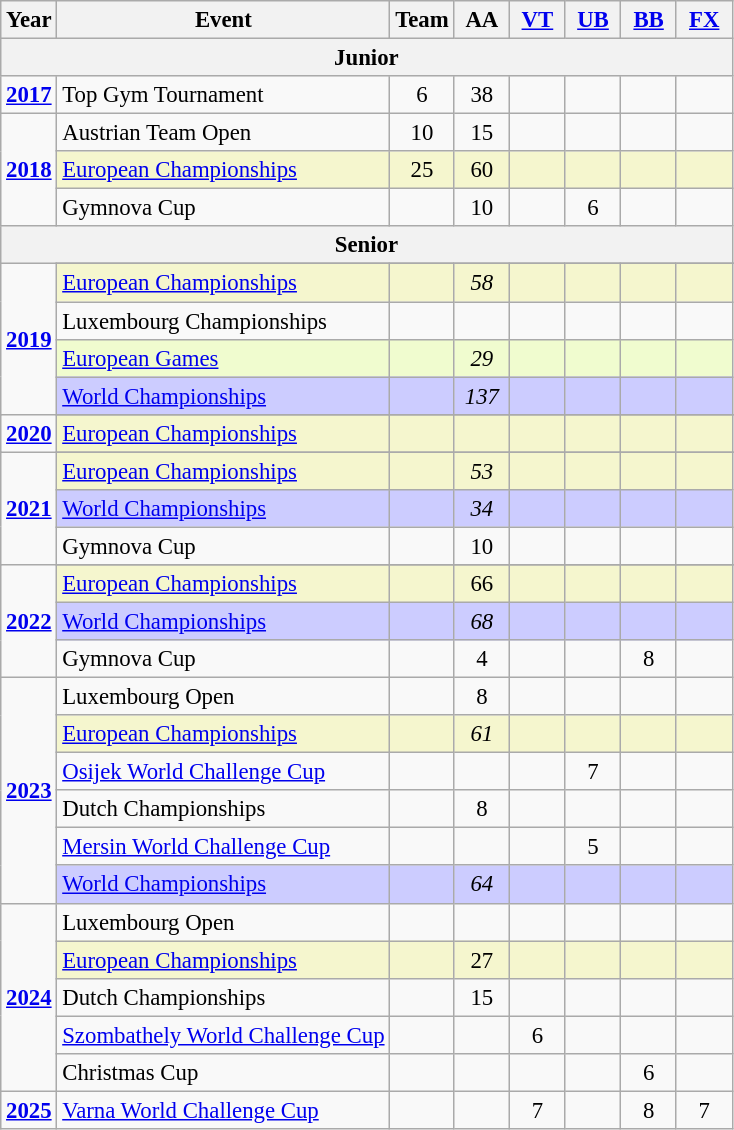<table class="wikitable" style="text-align:center; font-size:95%;">
<tr>
<th align=center>Year</th>
<th align=center>Event</th>
<th style="width:30px;">Team</th>
<th style="width:30px;">AA</th>
<th style="width:30px;"><a href='#'>VT</a></th>
<th style="width:30px;"><a href='#'>UB</a></th>
<th style="width:30px;"><a href='#'>BB</a></th>
<th style="width:30px;"><a href='#'>FX</a></th>
</tr>
<tr>
<th colspan="8">Junior</th>
</tr>
<tr>
<td rowspan="1"><strong><a href='#'>2017</a></strong></td>
<td align=left>Top Gym Tournament</td>
<td>6</td>
<td>38</td>
<td></td>
<td></td>
<td></td>
<td></td>
</tr>
<tr>
<td rowspan="3"><strong><a href='#'>2018</a></strong></td>
<td align=left>Austrian Team Open</td>
<td>10</td>
<td>15</td>
<td></td>
<td></td>
<td></td>
<td></td>
</tr>
<tr bgcolor=#F5F6CE>
<td align=left><a href='#'>European Championships</a></td>
<td>25</td>
<td>60</td>
<td></td>
<td></td>
<td></td>
<td></td>
</tr>
<tr>
<td align=left>Gymnova Cup</td>
<td></td>
<td>10</td>
<td></td>
<td>6</td>
<td></td>
<td></td>
</tr>
<tr>
<th colspan="8">Senior</th>
</tr>
<tr>
<td rowspan="5"><strong><a href='#'>2019</a></strong></td>
</tr>
<tr bgcolor=#F5F6CE>
<td align=left><a href='#'>European Championships</a></td>
<td></td>
<td><em>58</em></td>
<td></td>
<td></td>
<td></td>
<td></td>
</tr>
<tr>
<td align=left>Luxembourg Championships</td>
<td></td>
<td></td>
<td></td>
<td></td>
<td></td>
<td></td>
</tr>
<tr bgcolor=#f0fccf>
<td align=left><a href='#'>European Games</a></td>
<td></td>
<td><em>29</em></td>
<td></td>
<td></td>
<td></td>
<td></td>
</tr>
<tr bgcolor=#CCCCFF>
<td align=left><a href='#'>World Championships</a></td>
<td></td>
<td><em>137</em></td>
<td></td>
<td></td>
<td></td>
<td></td>
</tr>
<tr>
<td rowspan="2"><strong><a href='#'>2020</a></strong></td>
</tr>
<tr bgcolor=#F5F6CE>
<td align=left><a href='#'>European Championships</a></td>
<td></td>
<td></td>
<td></td>
<td></td>
<td></td>
<td></td>
</tr>
<tr>
<td rowspan="4"><strong><a href='#'>2021</a></strong></td>
</tr>
<tr bgcolor=#F5F6CE>
<td align=left><a href='#'>European Championships</a></td>
<td></td>
<td><em>53</em></td>
<td></td>
<td></td>
<td></td>
<td></td>
</tr>
<tr bgcolor=#CCCCFF>
<td align=left><a href='#'>World Championships</a></td>
<td></td>
<td><em>34</em></td>
<td></td>
<td></td>
<td></td>
<td></td>
</tr>
<tr>
<td align=left>Gymnova Cup</td>
<td></td>
<td>10</td>
<td></td>
<td></td>
<td></td>
<td></td>
</tr>
<tr>
<td rowspan="4"><strong><a href='#'>2022</a></strong></td>
</tr>
<tr bgcolor=#F5F6CE>
<td align=left><a href='#'>European Championships</a></td>
<td></td>
<td>66</td>
<td></td>
<td></td>
<td></td>
<td></td>
</tr>
<tr bgcolor=#CCCCFF>
<td align=left><a href='#'>World Championships</a></td>
<td></td>
<td><em>68</em></td>
<td></td>
<td></td>
<td></td>
<td></td>
</tr>
<tr>
<td align=left>Gymnova Cup</td>
<td></td>
<td>4</td>
<td></td>
<td></td>
<td>8</td>
<td></td>
</tr>
<tr>
<td rowspan="6"><strong><a href='#'>2023</a></strong></td>
<td align=left>Luxembourg Open</td>
<td></td>
<td>8</td>
<td></td>
<td></td>
<td></td>
<td></td>
</tr>
<tr bgcolor=#F5F6CE>
<td align=left><a href='#'>European Championships</a></td>
<td></td>
<td><em>61</em></td>
<td></td>
<td></td>
<td></td>
<td></td>
</tr>
<tr>
<td align=left><a href='#'>Osijek World Challenge Cup</a></td>
<td></td>
<td></td>
<td></td>
<td>7</td>
<td></td>
<td></td>
</tr>
<tr>
<td align=left>Dutch Championships</td>
<td></td>
<td>8</td>
<td></td>
<td></td>
<td></td>
<td></td>
</tr>
<tr>
<td align=left><a href='#'>Mersin World Challenge Cup</a></td>
<td></td>
<td></td>
<td></td>
<td>5</td>
<td></td>
<td></td>
</tr>
<tr bgcolor=#CCCCFF>
<td align=left><a href='#'>World Championships</a></td>
<td></td>
<td><em>64</em></td>
<td></td>
<td></td>
<td></td>
<td></td>
</tr>
<tr>
<td rowspan="5"><strong><a href='#'>2024</a></strong></td>
<td align=left>Luxembourg Open</td>
<td></td>
<td></td>
<td></td>
<td></td>
<td></td>
<td></td>
</tr>
<tr bgcolor=#F5F6CE>
<td align=left><a href='#'>European Championships</a></td>
<td></td>
<td>27</td>
<td></td>
<td></td>
<td></td>
<td></td>
</tr>
<tr>
<td align=left>Dutch Championships</td>
<td></td>
<td>15</td>
<td></td>
<td></td>
<td></td>
<td></td>
</tr>
<tr>
<td align=left><a href='#'>Szombathely World Challenge Cup</a></td>
<td></td>
<td></td>
<td>6</td>
<td></td>
<td></td>
<td></td>
</tr>
<tr>
<td align=left>Christmas Cup</td>
<td></td>
<td></td>
<td></td>
<td></td>
<td>6</td>
<td></td>
</tr>
<tr>
<td rowspan="1"><strong><a href='#'>2025</a></strong></td>
<td align=left><a href='#'>Varna World Challenge Cup</a></td>
<td></td>
<td></td>
<td>7</td>
<td></td>
<td>8</td>
<td>7</td>
</tr>
</table>
